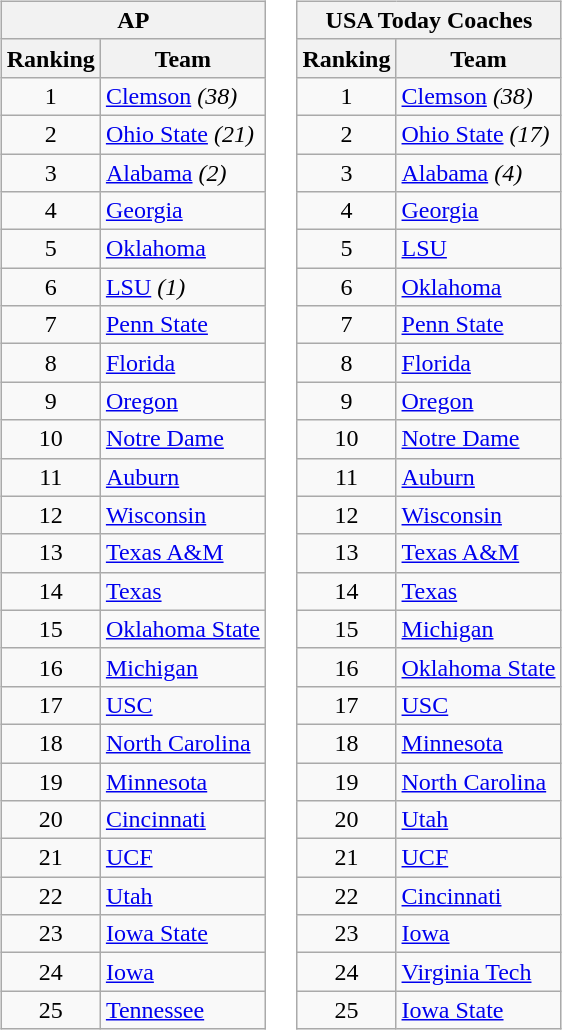<table>
<tr style="vertical-align:top;">
<td><br><table class="wikitable" style="text-align:center">
<tr>
<th colspan=2>AP</th>
</tr>
<tr>
<th>Ranking</th>
<th>Team</th>
</tr>
<tr>
<td>1</td>
<td align=left><a href='#'>Clemson</a> <em>(38)</em></td>
</tr>
<tr>
<td>2</td>
<td align=left><a href='#'>Ohio State</a> <em>(21)</em></td>
</tr>
<tr>
<td>3</td>
<td align=left><a href='#'>Alabama</a> <em>(2)</em></td>
</tr>
<tr>
<td>4</td>
<td align=left><a href='#'>Georgia</a></td>
</tr>
<tr>
<td>5</td>
<td align=left><a href='#'>Oklahoma</a></td>
</tr>
<tr>
<td>6</td>
<td align=left><a href='#'>LSU</a> <em>(1)</em></td>
</tr>
<tr>
<td>7</td>
<td align=left><a href='#'>Penn State</a></td>
</tr>
<tr>
<td>8</td>
<td align=left><a href='#'>Florida</a></td>
</tr>
<tr>
<td>9</td>
<td align=left><a href='#'>Oregon</a></td>
</tr>
<tr>
<td>10</td>
<td align=left><a href='#'>Notre Dame</a></td>
</tr>
<tr>
<td>11</td>
<td align=left><a href='#'>Auburn</a></td>
</tr>
<tr>
<td>12</td>
<td align=left><a href='#'>Wisconsin</a></td>
</tr>
<tr>
<td>13</td>
<td align=left><a href='#'>Texas A&M</a></td>
</tr>
<tr>
<td>14</td>
<td align=left><a href='#'>Texas</a></td>
</tr>
<tr>
<td>15</td>
<td align=left><a href='#'>Oklahoma State</a></td>
</tr>
<tr>
<td>16</td>
<td align=left><a href='#'>Michigan</a></td>
</tr>
<tr>
<td>17</td>
<td align=left><a href='#'>USC</a></td>
</tr>
<tr>
<td>18</td>
<td align=left><a href='#'>North Carolina</a></td>
</tr>
<tr>
<td>19</td>
<td align=left><a href='#'>Minnesota</a></td>
</tr>
<tr>
<td>20</td>
<td align=left><a href='#'>Cincinnati</a></td>
</tr>
<tr>
<td>21</td>
<td align=left><a href='#'>UCF</a></td>
</tr>
<tr>
<td>22</td>
<td align=left><a href='#'>Utah</a></td>
</tr>
<tr>
<td>23</td>
<td align=left><a href='#'>Iowa State</a></td>
</tr>
<tr>
<td>24</td>
<td align=left><a href='#'>Iowa</a></td>
</tr>
<tr>
<td>25</td>
<td align=left><a href='#'>Tennessee</a></td>
</tr>
</table>
</td>
<td><br><table class="wikitable" style="text-align:center">
<tr>
<th colspan=2>USA Today Coaches</th>
</tr>
<tr>
<th>Ranking</th>
<th>Team</th>
</tr>
<tr>
<td>1</td>
<td align=left><a href='#'>Clemson</a> <em>(38)</em></td>
</tr>
<tr>
<td>2</td>
<td align=left><a href='#'>Ohio State</a> <em>(17)</em></td>
</tr>
<tr>
<td>3</td>
<td align=left><a href='#'>Alabama</a> <em>(4)</em></td>
</tr>
<tr>
<td>4</td>
<td align=left><a href='#'>Georgia</a></td>
</tr>
<tr>
<td>5</td>
<td align=left><a href='#'>LSU</a></td>
</tr>
<tr>
<td>6</td>
<td align=left><a href='#'>Oklahoma</a></td>
</tr>
<tr>
<td>7</td>
<td align=left><a href='#'>Penn State</a></td>
</tr>
<tr>
<td>8</td>
<td align=left><a href='#'>Florida</a></td>
</tr>
<tr>
<td>9</td>
<td align=left><a href='#'>Oregon</a></td>
</tr>
<tr>
<td>10</td>
<td align=left><a href='#'>Notre Dame</a></td>
</tr>
<tr>
<td>11</td>
<td align=left><a href='#'>Auburn</a></td>
</tr>
<tr>
<td>12</td>
<td align=left><a href='#'>Wisconsin</a></td>
</tr>
<tr>
<td>13</td>
<td align=left><a href='#'>Texas A&M</a></td>
</tr>
<tr>
<td>14</td>
<td align=left><a href='#'>Texas</a></td>
</tr>
<tr>
<td>15</td>
<td align=left><a href='#'>Michigan</a></td>
</tr>
<tr>
<td>16</td>
<td align=left><a href='#'>Oklahoma State</a></td>
</tr>
<tr>
<td>17</td>
<td align=left><a href='#'>USC</a></td>
</tr>
<tr>
<td>18</td>
<td align=left><a href='#'>Minnesota</a></td>
</tr>
<tr>
<td>19</td>
<td align=left><a href='#'>North Carolina</a></td>
</tr>
<tr>
<td>20</td>
<td align=left><a href='#'>Utah</a></td>
</tr>
<tr>
<td>21</td>
<td align=left><a href='#'>UCF</a></td>
</tr>
<tr>
<td>22</td>
<td align=left><a href='#'>Cincinnati</a></td>
</tr>
<tr>
<td>23</td>
<td align=left><a href='#'>Iowa</a></td>
</tr>
<tr>
<td>24</td>
<td align=left><a href='#'>Virginia Tech</a></td>
</tr>
<tr>
<td>25</td>
<td align=left><a href='#'>Iowa State</a></td>
</tr>
</table>
</td>
</tr>
</table>
